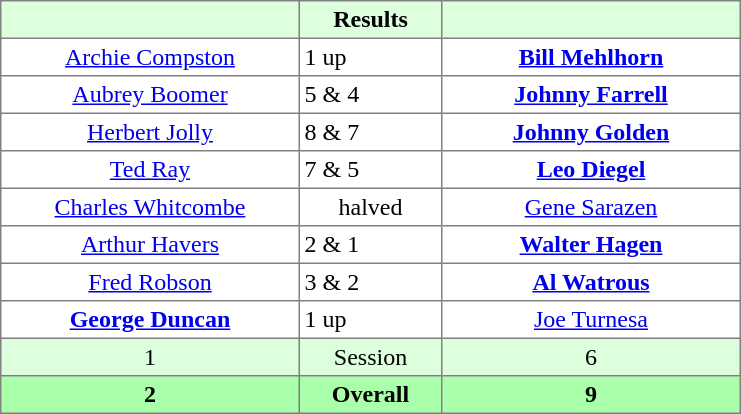<table border="1" cellpadding="3" style="border-collapse: collapse; text-align:center;">
<tr style="background:#dfd;">
<th style="width:12em;"></th>
<th style="width:5.5em;">Results</th>
<th style="width:12em;"></th>
</tr>
<tr>
<td><a href='#'>Archie Compston</a></td>
<td align=left> 1 up</td>
<td><strong><a href='#'>Bill Mehlhorn</a></strong></td>
</tr>
<tr>
<td><a href='#'>Aubrey Boomer</a></td>
<td align=left> 5 & 4</td>
<td><strong><a href='#'>Johnny Farrell</a></strong></td>
</tr>
<tr>
<td><a href='#'>Herbert Jolly</a></td>
<td align=left> 8 & 7</td>
<td><strong><a href='#'>Johnny Golden</a></strong></td>
</tr>
<tr>
<td><a href='#'>Ted Ray</a></td>
<td align=left> 7 & 5</td>
<td><strong><a href='#'>Leo Diegel</a></strong></td>
</tr>
<tr>
<td><a href='#'>Charles Whitcombe</a></td>
<td>halved</td>
<td><a href='#'>Gene Sarazen</a></td>
</tr>
<tr>
<td><a href='#'>Arthur Havers</a></td>
<td align=left> 2 & 1</td>
<td><strong><a href='#'>Walter Hagen</a></strong></td>
</tr>
<tr>
<td><a href='#'>Fred Robson</a></td>
<td align=left> 3 & 2</td>
<td><strong><a href='#'>Al Watrous</a></strong></td>
</tr>
<tr>
<td><strong><a href='#'>George Duncan</a></strong></td>
<td align=left> 1 up</td>
<td><a href='#'>Joe Turnesa</a></td>
</tr>
<tr style="background:#dfd;">
<td>1</td>
<td>Session</td>
<td>6</td>
</tr>
<tr style="background:#afa;">
<th>2</th>
<th>Overall</th>
<th>9</th>
</tr>
</table>
